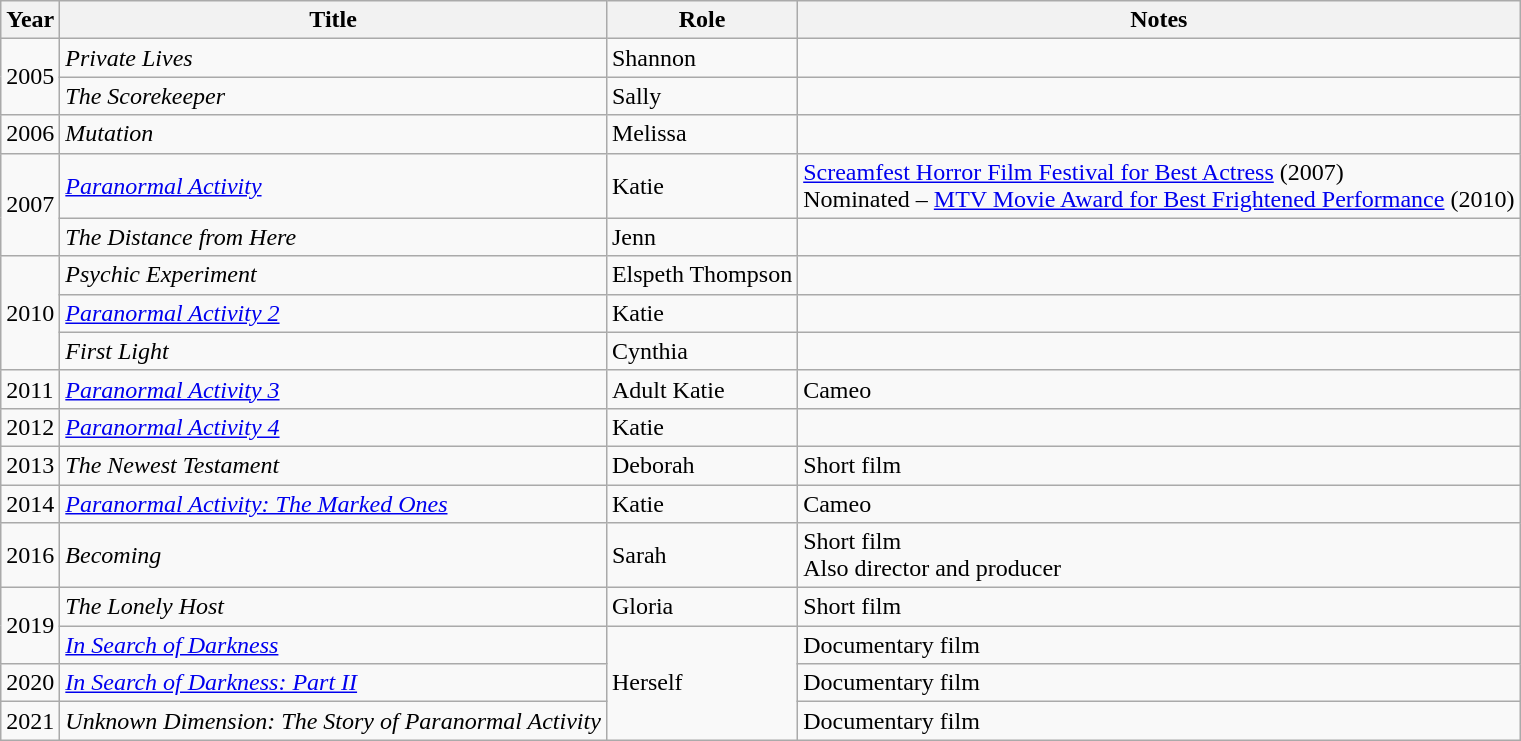<table class="wikitable sortable">
<tr>
<th>Year</th>
<th>Title</th>
<th>Role</th>
<th class="unsortable">Notes</th>
</tr>
<tr>
<td rowspan=2>2005</td>
<td><em>Private Lives</em></td>
<td>Shannon</td>
<td></td>
</tr>
<tr>
<td><em>The Scorekeeper</em></td>
<td>Sally</td>
<td></td>
</tr>
<tr>
<td>2006</td>
<td><em>Mutation</em></td>
<td>Melissa</td>
<td></td>
</tr>
<tr>
<td rowspan=2>2007</td>
<td><em><a href='#'>Paranormal Activity</a></em></td>
<td>Katie</td>
<td><a href='#'>Screamfest Horror Film Festival for Best Actress</a> (2007)<br>Nominated – <a href='#'>MTV Movie Award for Best Frightened Performance</a> (2010)</td>
</tr>
<tr>
<td><em>The Distance from Here</em></td>
<td>Jenn</td>
<td></td>
</tr>
<tr>
<td rowspan="3">2010</td>
<td><em>Psychic Experiment</em></td>
<td>Elspeth Thompson</td>
<td></td>
</tr>
<tr>
<td><em><a href='#'>Paranormal Activity 2</a></em></td>
<td>Katie</td>
<td></td>
</tr>
<tr>
<td><em>First Light</em></td>
<td>Cynthia</td>
<td></td>
</tr>
<tr>
<td>2011</td>
<td><em><a href='#'>Paranormal Activity 3</a></em></td>
<td>Adult Katie</td>
<td>Cameo</td>
</tr>
<tr>
<td>2012</td>
<td><em><a href='#'>Paranormal Activity 4</a></em></td>
<td>Katie</td>
<td></td>
</tr>
<tr>
<td>2013</td>
<td><em>The Newest Testament</em></td>
<td>Deborah</td>
<td>Short film</td>
</tr>
<tr>
<td>2014</td>
<td><em><a href='#'>Paranormal Activity: The Marked Ones</a></em></td>
<td>Katie</td>
<td>Cameo</td>
</tr>
<tr>
<td>2016</td>
<td><em>Becoming</em></td>
<td>Sarah</td>
<td>Short film<br>Also director and producer</td>
</tr>
<tr>
<td rowspan="2">2019</td>
<td><em>The Lonely Host</em></td>
<td>Gloria</td>
<td>Short film</td>
</tr>
<tr>
<td><em><a href='#'>In Search of Darkness</a></em></td>
<td rowspan="3">Herself</td>
<td>Documentary film</td>
</tr>
<tr>
<td>2020</td>
<td><em><a href='#'>In Search of Darkness: Part II</a></em></td>
<td>Documentary film</td>
</tr>
<tr>
<td>2021</td>
<td><em>Unknown Dimension: The Story of Paranormal Activity</em></td>
<td>Documentary film</td>
</tr>
</table>
